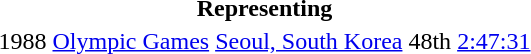<table>
<tr>
<th colspan="5">Representing </th>
</tr>
<tr>
<td>1988</td>
<td><a href='#'>Olympic Games</a></td>
<td><a href='#'>Seoul, South Korea</a></td>
<td>48th</td>
<td><a href='#'>2:47:31</a></td>
</tr>
</table>
